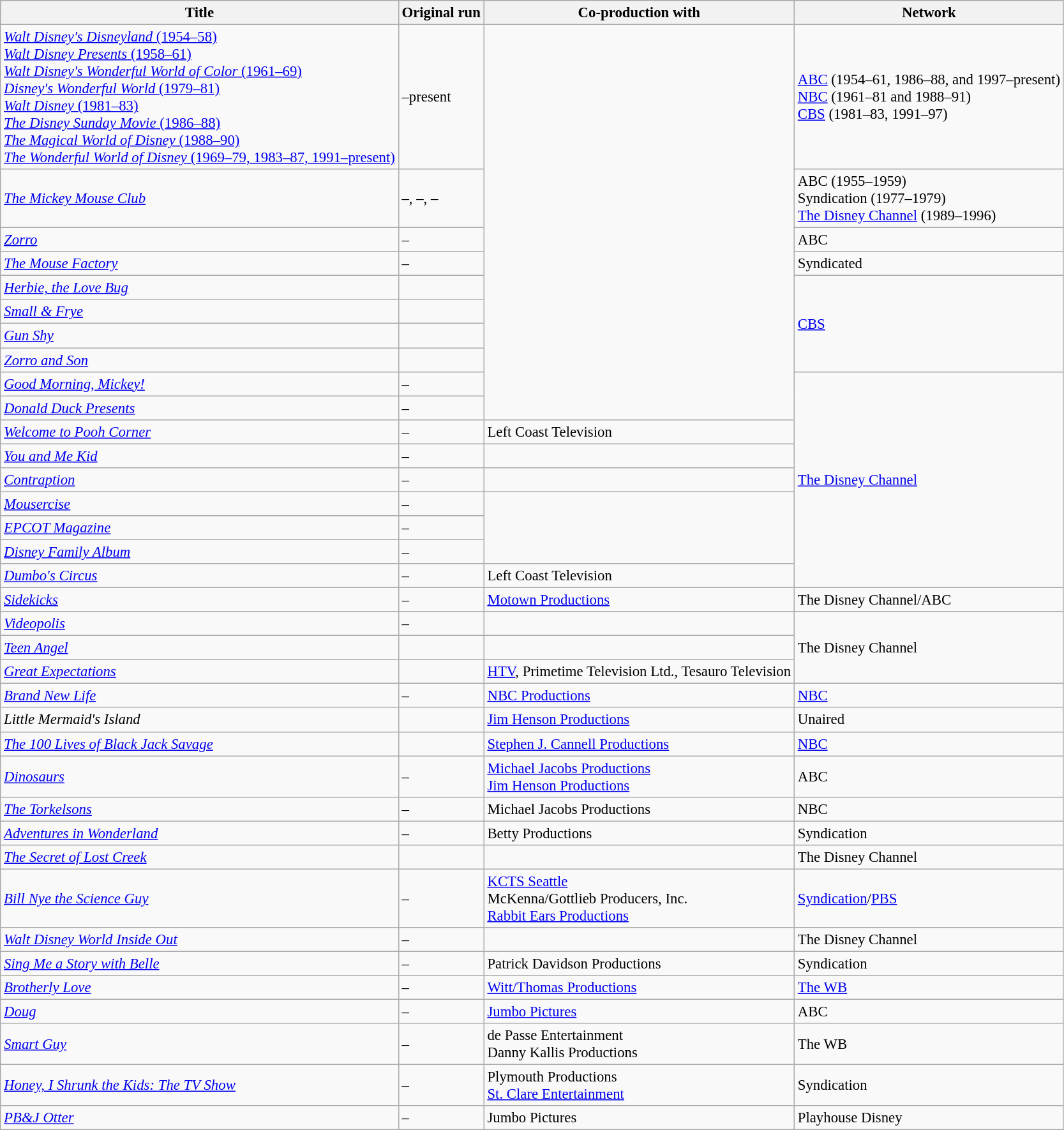<table class="wikitable sortable" style="font-size: 95%;">
<tr bgcolor="#B0C4DE">
<th>Title</th>
<th>Original run</th>
<th>Co-production with</th>
<th>Network</th>
</tr>
<tr>
<td><a href='#'><em>Walt Disney's Disneyland</em> (1954–58)<br><em>Walt Disney Presents</em> (1958–61)<br><em>Walt Disney's Wonderful World of Color</em> (1961–69)<br><em>Disney's Wonderful World</em> (1979–81)<br><em>Walt Disney</em> (1981–83)<br><em>The Disney Sunday Movie</em> (1986–88)<br><em>The Magical World of Disney</em> (1988–90)<br><em>The Wonderful World of Disney</em> (1969–79, 1983–87, 1991–present)</a></td>
<td>–present</td>
<td rowspan="10"></td>
<td><a href='#'>ABC</a> (1954–61, 1986–88, and 1997–present)<br><a href='#'>NBC</a> (1961–81 and 1988–91)<br><a href='#'>CBS</a> (1981–83, 1991–97)</td>
</tr>
<tr>
<td><em><a href='#'>The Mickey Mouse Club</a></em></td>
<td>–, –, –</td>
<td>ABC (1955–1959)<br>Syndication (1977–1979)<br><a href='#'>The Disney Channel</a> (1989–1996)</td>
</tr>
<tr>
<td><em><a href='#'>Zorro</a></em></td>
<td>–</td>
<td>ABC</td>
</tr>
<tr>
<td><em><a href='#'>The Mouse Factory</a></em></td>
<td>–</td>
<td>Syndicated</td>
</tr>
<tr>
<td><em><a href='#'>Herbie, the Love Bug</a></em></td>
<td></td>
<td rowspan="4"><a href='#'>CBS</a></td>
</tr>
<tr>
<td><em><a href='#'>Small & Frye</a></em></td>
<td></td>
</tr>
<tr>
<td><em><a href='#'>Gun Shy</a></em></td>
<td></td>
</tr>
<tr>
<td><em><a href='#'>Zorro and Son</a></em></td>
<td></td>
</tr>
<tr>
<td><em><a href='#'>Good Morning, Mickey!</a></em></td>
<td>–</td>
<td rowspan="9"><a href='#'>The Disney Channel</a></td>
</tr>
<tr>
<td><em><a href='#'>Donald Duck Presents</a></em></td>
<td>–</td>
</tr>
<tr>
<td><em><a href='#'>Welcome to Pooh Corner</a></em></td>
<td>–</td>
<td>Left Coast Television</td>
</tr>
<tr>
<td><em><a href='#'>You and Me Kid</a></em></td>
<td>–</td>
<td></td>
</tr>
<tr>
<td><em><a href='#'>Contraption</a></em></td>
<td>–</td>
<td></td>
</tr>
<tr>
<td><em><a href='#'>Mousercise</a></em></td>
<td>–</td>
</tr>
<tr>
<td><em><a href='#'>EPCOT Magazine</a></em></td>
<td>–</td>
</tr>
<tr>
<td><em><a href='#'>Disney Family Album</a></em></td>
<td>–</td>
</tr>
<tr>
<td><em><a href='#'>Dumbo's Circus</a></em></td>
<td>–</td>
<td>Left Coast Television</td>
</tr>
<tr>
<td><em><a href='#'>Sidekicks</a></em></td>
<td>–</td>
<td><a href='#'>Motown Productions</a></td>
<td>The Disney Channel/ABC</td>
</tr>
<tr>
<td><em><a href='#'>Videopolis</a></em></td>
<td>–</td>
<td></td>
<td rowspan="3">The Disney Channel</td>
</tr>
<tr>
<td><em><a href='#'>Teen Angel</a></em></td>
<td></td>
<td></td>
</tr>
<tr>
<td><em><a href='#'>Great Expectations</a></em></td>
<td></td>
<td><a href='#'>HTV</a>, Primetime Television Ltd., Tesauro Television</td>
</tr>
<tr>
<td><em><a href='#'>Brand New Life</a></em></td>
<td>–</td>
<td><a href='#'>NBC Productions</a></td>
<td><a href='#'>NBC</a></td>
</tr>
<tr>
<td><em>Little Mermaid's Island</em></td>
<td></td>
<td><a href='#'>Jim Henson Productions</a></td>
<td>Unaired</td>
</tr>
<tr>
<td><em><a href='#'>The 100 Lives of Black Jack Savage</a></em></td>
<td></td>
<td><a href='#'>Stephen J. Cannell Productions</a></td>
<td><a href='#'>NBC</a></td>
</tr>
<tr>
<td><em><a href='#'>Dinosaurs</a></em></td>
<td>–</td>
<td><a href='#'>Michael Jacobs Productions</a><br><a href='#'>Jim Henson Productions</a></td>
<td>ABC</td>
</tr>
<tr>
<td><em><a href='#'>The Torkelsons</a></em></td>
<td>–</td>
<td>Michael Jacobs Productions</td>
<td>NBC</td>
</tr>
<tr>
<td><em><a href='#'>Adventures in Wonderland</a></em></td>
<td>–</td>
<td>Betty Productions</td>
<td>Syndication</td>
</tr>
<tr>
<td><em><a href='#'>The Secret of Lost Creek</a></em></td>
<td></td>
<td></td>
<td>The Disney Channel</td>
</tr>
<tr>
<td><em><a href='#'>Bill Nye the Science Guy</a></em></td>
<td>–</td>
<td><a href='#'>KCTS Seattle</a><br>McKenna/Gottlieb Producers, Inc.<br><a href='#'>Rabbit Ears Productions</a></td>
<td><a href='#'>Syndication</a>/<a href='#'>PBS</a></td>
</tr>
<tr>
<td><em><a href='#'>Walt Disney World Inside Out</a></em></td>
<td>–</td>
<td></td>
<td>The Disney Channel</td>
</tr>
<tr>
<td><em><a href='#'>Sing Me a Story with Belle</a></em></td>
<td>–</td>
<td>Patrick Davidson Productions</td>
<td>Syndication</td>
</tr>
<tr>
<td><em><a href='#'>Brotherly Love</a></em></td>
<td>–</td>
<td><a href='#'>Witt/Thomas Productions</a></td>
<td><a href='#'>The WB</a></td>
</tr>
<tr>
<td><em><a href='#'>Doug</a></em></td>
<td>–</td>
<td><a href='#'>Jumbo Pictures</a></td>
<td>ABC</td>
</tr>
<tr>
<td><em><a href='#'>Smart Guy</a></em></td>
<td>–</td>
<td>de Passe Entertainment<br>Danny Kallis Productions</td>
<td>The WB</td>
</tr>
<tr>
<td><em><a href='#'>Honey, I Shrunk the Kids: The TV Show</a></em></td>
<td>–</td>
<td>Plymouth Productions<br><a href='#'>St. Clare Entertainment</a></td>
<td>Syndication</td>
</tr>
<tr>
<td><em><a href='#'>PB&J Otter</a></em></td>
<td>–</td>
<td>Jumbo Pictures</td>
<td>Playhouse Disney</td>
</tr>
</table>
